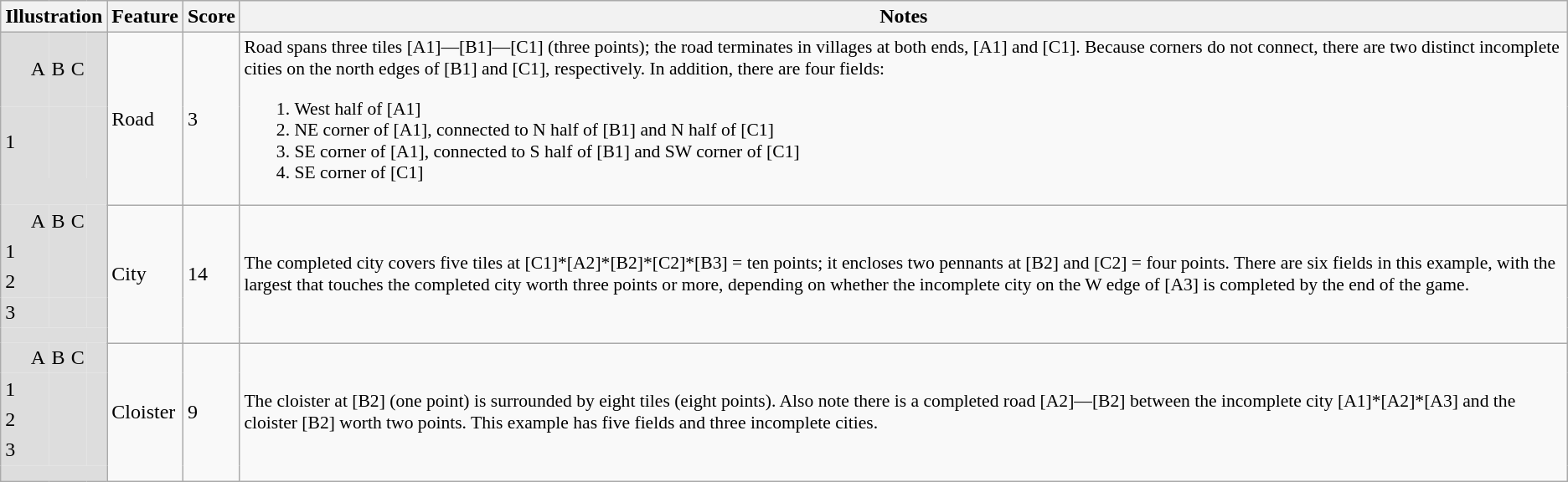<table class="wikitable" style="font-size:100%;text-align:left;">
<tr>
<th colspan=5>Illustration</th>
<th>Feature</th>
<th>Score</th>
<th>Notes</th>
</tr>
<tr>
<td style="background-color:#ddd;border-width:0px;border-spacing:0px;" colspan=1> </td>
<td style="background-color:#ddd;padding:0px;border-width:0px;border-spacing:0px;text-align:center;" colspan=1>A</td>
<td style="background-color:#ddd;padding:0px;border-width:0px;border-spacing:0px;text-align:center;" colspan=1>B</td>
<td style="background-color:#ddd;padding:0px;border-width:0px;border-spacing:0px;text-align:center;" colspan=1>C</td>
<td style="background-color:#ddd;border-width:0px;border-spacing:0px;" colspan=1> </td>
<td rowspan=3>Road</td>
<td rowspan=3>3</td>
<td rowspan=3 style="font-size:90%;">Road spans three tiles [A1]—[B1]—[C1] (three points); the road terminates in villages at both ends, [A1] and [C1]. Because corners do not connect, there are two distinct incomplete cities on the north edges of [B1] and [C1], respectively. In addition, there are four fields:<br><ol><li>West half of [A1]</li><li>NE corner of [A1], connected to N half of [B1] and N half of [C1]</li><li>SE corner of [A1], connected to S half of [B1] and SW corner of [C1]</li><li>SE corner of [C1]</li></ol></td>
</tr>
<tr style="background-color:#ddd;">
<td style="border-width:0px;border-spacing:0px;">1</td>
<td style="border-width:0px;padding:0px;border-spacing:0px;"></td>
<td style="border-width:0px;padding:0px;border-spacing:0px;"></td>
<td style="border-width:0px;padding:0px;border-spacing:0px;"></td>
<td style="border-width:0px;border-spacing:0px;"> </td>
</tr>
<tr>
<td style="background-color:#ddd;padding:0px;border-width:0px;border-spacing:0px;font-size:50%;" colspan=5> </td>
</tr>
<tr>
<td style="background-color:#ddd;border-width:0px;border-spacing:0px;" colspan=1> </td>
<td style="background-color:#ddd;padding:0px;border-width:0px;border-spacing:0px;text-align:center;" colspan=1>A</td>
<td style="background-color:#ddd;padding:0px;border-width:0px;border-spacing:0px;text-align:center;" colspan=1>B</td>
<td style="background-color:#ddd;padding:0px;border-width:0px;border-spacing:0px;text-align:center;" colspan=1>C</td>
<td style="background-color:#ddd;border-width:0px;border-spacing:0px;" colspan=1> </td>
<td rowspan=5>City</td>
<td rowspan=5>14</td>
<td rowspan=5 style="font-size:90%;">The completed city covers five tiles at [C1]*[A2]*[B2]*[C2]*[B3] = ten points; it encloses two pennants at [B2] and [C2] = four points. There are six fields in this example, with the largest that touches the completed city worth three points or more, depending on whether the incomplete city on the W edge of [A3] is completed by the end of the game.</td>
</tr>
<tr style="background-color:#ddd;">
<td style="border-width:0px;border-spacing:0px;" colspan=1>1</td>
<td style="padding:0px;border-width:0px;border-spacing:0px;"></td>
<td style="padding:0px;border-width:0px;border-spacing:0px;"></td>
<td style="padding:0px;border-width:0px;border-spacing:0px;"></td>
<td style="border-width:0px;border-spacing:0px;" colspan=1> </td>
</tr>
<tr style="background-color:#ddd;">
<td style="border-width:0px;border-spacing:0px;" colspan=1>2</td>
<td style="padding:0px;border-width:0px;border-spacing:0px;"></td>
<td style="padding:0px;border-width:0px;border-spacing:0px;"></td>
<td style="padding:0px;border-width:0px;border-spacing:0px;"></td>
<td style="border-width:0px;border-spacing:0px;" colspan=1> </td>
</tr>
<tr style="background-color:#ddd;">
<td style="border-width:0px;border-spacing:0px;" colspan=1>3</td>
<td style="padding:0px;border-width:0px;border-spacing:0px;"></td>
<td style="padding:0px;border-width:0px;border-spacing:0px;"></td>
<td style="padding:0px;border-width:0px;border-spacing:0px;"></td>
<td style="border-width:0px;border-spacing:0px;" colspan=1> </td>
</tr>
<tr>
<td style="background-color:#ddd;border-width:0px;border-spacing:0px;font-size:50%;" colspan=5> </td>
</tr>
<tr>
<td style="background-color:#ddd;border-width:0px;border-spacing:0px;" colspan=1> </td>
<td style="background-color:#ddd;padding:0px;border-width:0px;border-spacing:0px;text-align:center;" colspan=1>A</td>
<td style="background-color:#ddd;padding:0px;border-width:0px;border-spacing:0px;text-align:center;" colspan=1>B</td>
<td style="background-color:#ddd;padding:0px;border-width:0px;border-spacing:0px;text-align:center;" colspan=1>C</td>
<td style="background-color:#ddd;border-width:0px;border-spacing:0px;" colspan=1> </td>
<td rowspan=5>Cloister</td>
<td rowspan=5>9</td>
<td rowspan=5 style="font-size:90%;">The cloister at [B2] (one point) is surrounded by eight tiles (eight points). Also note there is a completed road [A2]—[B2] between the incomplete city [A1]*[A2]*[A3] and the cloister [B2] worth two points. This example has five fields and three incomplete cities.</td>
</tr>
<tr style="background-color:#ddd;">
<td style="border-width:0px;border-spacing:0px;" colspan=1>1</td>
<td style="padding:0px;border-width:0px;border-spacing:0px;"></td>
<td style="padding:0px;border-width:0px;border-spacing:0px;"></td>
<td style="padding:0px;border-width:0px;border-spacing:0px;"></td>
<td style="border-width:0px;border-spacing:0px;" colspan=1> </td>
</tr>
<tr style="background-color:#ddd;">
<td style="border-width:0px;border-spacing:0px;" colspan=1>2</td>
<td style="padding:0px;border-width:0px;border-spacing:0px;"></td>
<td style="padding:0px;border-width:0px;border-spacing:0px;"></td>
<td style="padding:0px;border-width:0px;border-spacing:0px;"></td>
<td style="border-width:0px;border-spacing:0px;" colspan=1> </td>
</tr>
<tr style="background-color:#ddd;">
<td style="border-width:0px;border-spacing:0px;" colspan=1>3</td>
<td style="padding:0px;border-width:0px;border-spacing:0px;"></td>
<td style="padding:0px;border-width:0px;border-spacing:0px;"></td>
<td style="padding:0px;border-width:0px;border-spacing:0px;"></td>
<td style="border-width:0px;border-spacing:0px;" colspan=1> </td>
</tr>
<tr>
<td style="background-color:#ddd;border-width:0px;border-spacing:0px;font-size:50%;" colspan=5> </td>
</tr>
</table>
